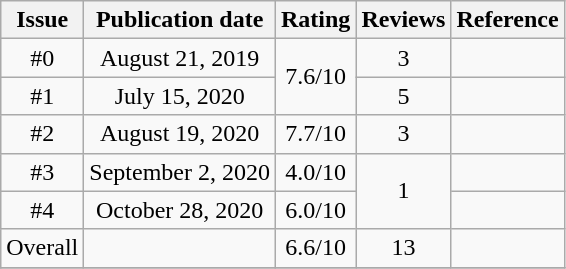<table class="wikitable" style="text-align: center;">
<tr>
<th>Issue</th>
<th>Publication date</th>
<th>Rating</th>
<th>Reviews</th>
<th>Reference</th>
</tr>
<tr>
<td>#0</td>
<td>August 21, 2019</td>
<td rowspan="2">7.6/10</td>
<td>3</td>
<td></td>
</tr>
<tr>
<td>#1</td>
<td>July 15, 2020</td>
<td>5</td>
<td></td>
</tr>
<tr>
<td>#2</td>
<td>August 19, 2020</td>
<td>7.7/10</td>
<td>3</td>
<td></td>
</tr>
<tr>
<td>#3</td>
<td>September 2, 2020</td>
<td>4.0/10</td>
<td rowspan="2">1</td>
<td></td>
</tr>
<tr>
<td>#4</td>
<td>October 28, 2020</td>
<td>6.0/10</td>
<td></td>
</tr>
<tr>
<td>Overall</td>
<td></td>
<td>6.6/10</td>
<td>13</td>
<td></td>
</tr>
<tr>
</tr>
</table>
